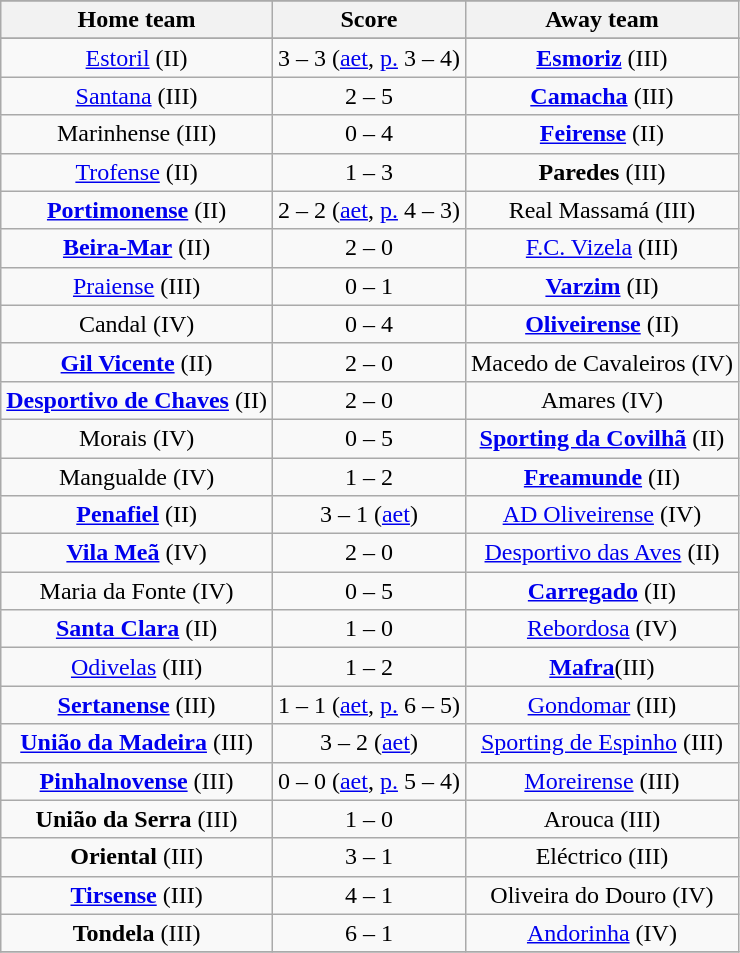<table class="wikitable" style="text-align: center">
<tr>
</tr>
<tr>
<th>Home team</th>
<th>Score</th>
<th>Away team</th>
</tr>
<tr>
</tr>
<tr>
<td><a href='#'>Estoril</a> (II)</td>
<td>3 – 3 (<a href='#'>aet</a>, <a href='#'>p.</a> 3 – 4)</td>
<td><strong><a href='#'>Esmoriz</a></strong> (III)</td>
</tr>
<tr>
<td><a href='#'>Santana</a> (III)</td>
<td>2 – 5</td>
<td><strong><a href='#'>Camacha</a></strong> (III)</td>
</tr>
<tr>
<td>Marinhense (III)</td>
<td>0 – 4</td>
<td><strong><a href='#'>Feirense</a></strong> (II)</td>
</tr>
<tr>
<td><a href='#'>Trofense</a> (II)</td>
<td>1 – 3</td>
<td><strong>Paredes</strong> (III)</td>
</tr>
<tr>
<td><strong><a href='#'>Portimonense</a></strong> (II)</td>
<td>2 – 2 (<a href='#'>aet</a>, <a href='#'>p.</a> 4 – 3)</td>
<td>Real Massamá (III)</td>
</tr>
<tr>
<td><strong><a href='#'>Beira-Mar</a></strong> (II)</td>
<td>2 – 0</td>
<td><a href='#'>F.C. Vizela</a> (III)</td>
</tr>
<tr>
<td><a href='#'>Praiense</a> (III)</td>
<td>0 – 1</td>
<td><strong><a href='#'>Varzim</a></strong> (II)</td>
</tr>
<tr>
<td>Candal (IV)</td>
<td>0 – 4</td>
<td><strong><a href='#'>Oliveirense</a></strong> (II)</td>
</tr>
<tr>
<td><strong><a href='#'>Gil Vicente</a></strong> (II)</td>
<td>2 – 0</td>
<td>Macedo de Cavaleiros (IV)</td>
</tr>
<tr>
<td><strong><a href='#'>Desportivo de Chaves</a></strong> (II)</td>
<td>2 – 0</td>
<td>Amares (IV)</td>
</tr>
<tr>
<td>Morais (IV)</td>
<td>0 – 5</td>
<td><strong><a href='#'>Sporting da Covilhã</a></strong> (II)</td>
</tr>
<tr>
<td>Mangualde (IV)</td>
<td>1 – 2</td>
<td><strong><a href='#'>Freamunde</a></strong> (II)</td>
</tr>
<tr>
<td><strong><a href='#'>Penafiel</a></strong> (II)</td>
<td>3 – 1 (<a href='#'>aet</a>)</td>
<td><a href='#'>AD Oliveirense</a> (IV)</td>
</tr>
<tr>
<td><strong><a href='#'>Vila Meã</a></strong> (IV)</td>
<td>2 – 0</td>
<td><a href='#'>Desportivo das Aves</a> (II)</td>
</tr>
<tr>
<td>Maria da Fonte (IV)</td>
<td>0 – 5</td>
<td><strong><a href='#'>Carregado</a></strong> (II)</td>
</tr>
<tr>
<td><strong><a href='#'>Santa Clara</a></strong> (II)</td>
<td>1 – 0</td>
<td><a href='#'>Rebordosa</a> (IV)</td>
</tr>
<tr>
<td><a href='#'>Odivelas</a> (III)</td>
<td>1 – 2</td>
<td><strong><a href='#'>Mafra</a></strong>(III)</td>
</tr>
<tr>
<td><strong><a href='#'>Sertanense</a></strong> (III)</td>
<td>1 – 1 (<a href='#'>aet</a>, <a href='#'>p.</a> 6 – 5)</td>
<td><a href='#'>Gondomar</a> (III)</td>
</tr>
<tr>
<td><strong><a href='#'>União da Madeira</a></strong> (III)</td>
<td>3 – 2 (<a href='#'>aet</a>)</td>
<td><a href='#'>Sporting de Espinho</a> (III)</td>
</tr>
<tr>
<td><strong><a href='#'>Pinhalnovense</a></strong> (III)</td>
<td>0 – 0 (<a href='#'>aet</a>, <a href='#'>p.</a> 5 – 4)</td>
<td><a href='#'>Moreirense</a> (III)</td>
</tr>
<tr>
<td><strong>União da Serra</strong> (III)</td>
<td>1 – 0</td>
<td>Arouca (III)</td>
</tr>
<tr>
<td><strong>Oriental</strong> (III)</td>
<td>3 – 1</td>
<td>Eléctrico (III)</td>
</tr>
<tr>
<td><strong><a href='#'>Tirsense</a></strong> (III)</td>
<td>4 – 1</td>
<td>Oliveira do Douro (IV)</td>
</tr>
<tr>
<td><strong>Tondela</strong> (III)</td>
<td>6 – 1</td>
<td><a href='#'>Andorinha</a> (IV)</td>
</tr>
<tr>
</tr>
</table>
